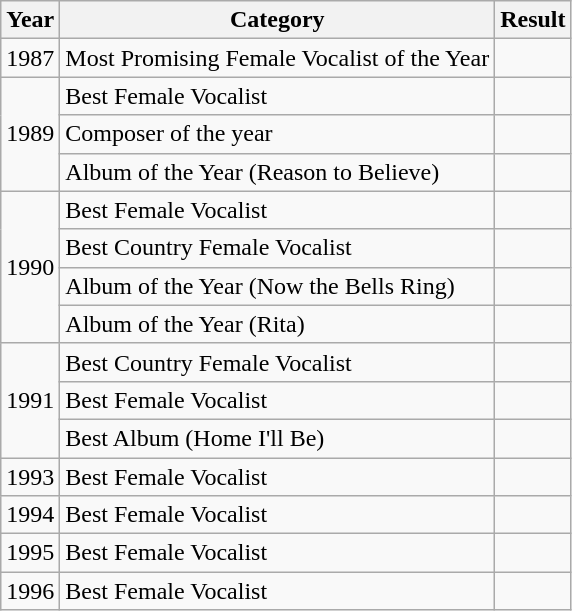<table class="wikitable sortable">
<tr>
<th>Year</th>
<th>Category</th>
<th>Result</th>
</tr>
<tr>
<td>1987</td>
<td>Most Promising Female Vocalist of the Year</td>
<td></td>
</tr>
<tr>
<td rowspan="3">1989</td>
<td>Best Female Vocalist</td>
<td></td>
</tr>
<tr>
<td>Composer of the year</td>
<td></td>
</tr>
<tr>
<td>Album of the Year (Reason to Believe)</td>
<td></td>
</tr>
<tr>
<td rowspan="4">1990</td>
<td>Best Female Vocalist</td>
<td></td>
</tr>
<tr>
<td>Best Country Female Vocalist</td>
<td></td>
</tr>
<tr>
<td>Album of the Year (Now the Bells Ring)</td>
<td></td>
</tr>
<tr>
<td>Album of the Year (Rita)</td>
<td></td>
</tr>
<tr>
<td rowspan="3">1991</td>
<td>Best Country Female Vocalist</td>
<td></td>
</tr>
<tr>
<td>Best Female Vocalist</td>
<td></td>
</tr>
<tr>
<td>Best Album (Home I'll Be)</td>
<td></td>
</tr>
<tr>
<td>1993</td>
<td>Best Female Vocalist</td>
<td></td>
</tr>
<tr>
<td>1994</td>
<td>Best Female Vocalist</td>
<td></td>
</tr>
<tr>
<td>1995</td>
<td>Best Female Vocalist</td>
<td></td>
</tr>
<tr>
<td>1996</td>
<td>Best Female Vocalist</td>
<td></td>
</tr>
</table>
